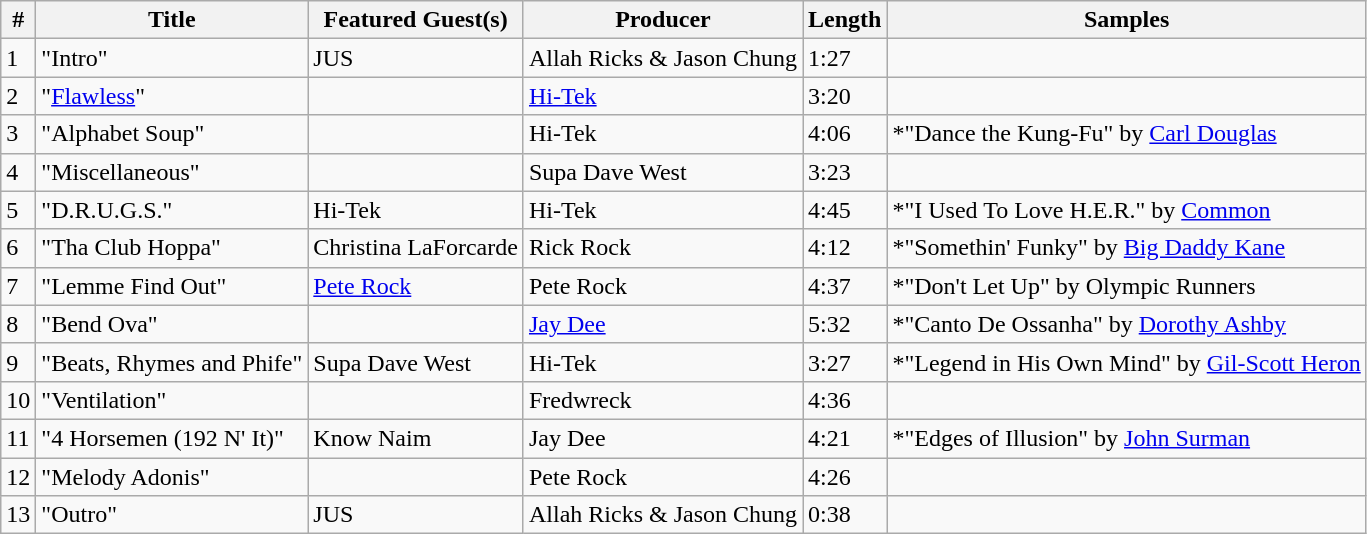<table class="wikitable">
<tr>
<th align="center">#</th>
<th align="center">Title</th>
<th align="center">Featured Guest(s)</th>
<th align="center">Producer</th>
<th align="center">Length</th>
<th align="center">Samples</th>
</tr>
<tr>
<td>1</td>
<td>"Intro"</td>
<td>JUS</td>
<td>Allah Ricks & Jason Chung</td>
<td>1:27</td>
<td></td>
</tr>
<tr>
<td>2</td>
<td>"<a href='#'>Flawless</a>"</td>
<td></td>
<td><a href='#'>Hi-Tek</a></td>
<td>3:20</td>
<td></td>
</tr>
<tr>
<td>3</td>
<td>"Alphabet Soup"</td>
<td></td>
<td>Hi-Tek</td>
<td>4:06</td>
<td>*"Dance the Kung-Fu" by <a href='#'>Carl Douglas</a></td>
</tr>
<tr>
<td>4</td>
<td>"Miscellaneous"</td>
<td></td>
<td>Supa Dave West</td>
<td>3:23</td>
<td></td>
</tr>
<tr>
<td>5</td>
<td>"D.R.U.G.S."</td>
<td>Hi-Tek</td>
<td>Hi-Tek</td>
<td>4:45</td>
<td>*"I Used To Love H.E.R." by <a href='#'>Common</a></td>
</tr>
<tr>
<td>6</td>
<td>"Tha Club Hoppa"</td>
<td>Christina LaForcarde</td>
<td>Rick Rock</td>
<td>4:12</td>
<td>*"Somethin' Funky" by <a href='#'>Big Daddy Kane</a></td>
</tr>
<tr>
<td>7</td>
<td>"Lemme Find Out"</td>
<td><a href='#'>Pete Rock</a></td>
<td>Pete Rock</td>
<td>4:37</td>
<td>*"Don't Let Up" by Olympic Runners</td>
</tr>
<tr>
<td>8</td>
<td>"Bend Ova"</td>
<td></td>
<td><a href='#'>Jay Dee</a></td>
<td>5:32</td>
<td>*"Canto De Ossanha" by <a href='#'>Dorothy Ashby</a></td>
</tr>
<tr>
<td>9</td>
<td>"Beats, Rhymes and Phife"</td>
<td>Supa Dave West</td>
<td>Hi-Tek</td>
<td>3:27</td>
<td>*"Legend in His Own Mind" by <a href='#'>Gil-Scott Heron</a></td>
</tr>
<tr>
<td>10</td>
<td>"Ventilation"</td>
<td></td>
<td>Fredwreck</td>
<td>4:36</td>
<td></td>
</tr>
<tr>
<td>11</td>
<td>"4 Horsemen (192 N' It)"</td>
<td>Know Naim</td>
<td>Jay Dee</td>
<td>4:21</td>
<td>*"Edges of Illusion" by <a href='#'>John Surman</a></td>
</tr>
<tr>
<td>12</td>
<td>"Melody Adonis"</td>
<td></td>
<td>Pete Rock</td>
<td>4:26</td>
<td></td>
</tr>
<tr>
<td>13</td>
<td>"Outro"</td>
<td>JUS</td>
<td>Allah Ricks & Jason Chung</td>
<td>0:38</td>
<td></td>
</tr>
</table>
